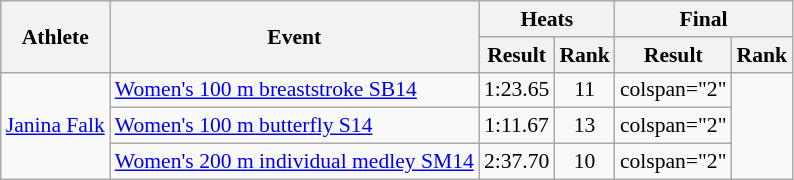<table class=wikitable style="font-size:90%">
<tr>
<th rowspan="2">Athlete</th>
<th rowspan="2">Event</th>
<th colspan="2">Heats</th>
<th colspan="2">Final</th>
</tr>
<tr>
<th>Result</th>
<th>Rank</th>
<th>Result</th>
<th>Rank</th>
</tr>
<tr align=center>
<td align=left rowspan=3><a href='#'>Janina Falk</a></td>
<td align=left><a href='#'>Women's 100 m breaststroke SB14</a></td>
<td>1:23.65</td>
<td>11</td>
<td>colspan="2" </td>
</tr>
<tr align=center>
<td align=left><a href='#'>Women's 100 m butterfly S14</a></td>
<td>1:11.67</td>
<td>13</td>
<td>colspan="2" </td>
</tr>
<tr align=center>
<td align=left><a href='#'>Women's 200 m individual medley SM14</a></td>
<td>2:37.70</td>
<td>10</td>
<td>colspan="2" </td>
</tr>
</table>
